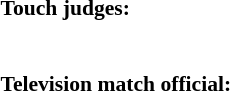<table width=100% style="font-size: 90%">
<tr>
<td><br><strong>Touch judges:</strong>
<br> 
<br> 
<br><strong>Television match official:</strong>
<br> </td>
</tr>
</table>
